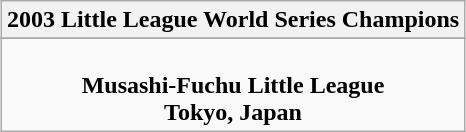<table class="wikitable" style="text-align: center; margin: 0 auto;">
<tr>
<th>2003 Little League World Series Champions</th>
</tr>
<tr>
</tr>
<tr>
<td><br><strong>Musashi-Fuchu Little League</strong><br><strong>Tokyo, Japan</strong></td>
</tr>
</table>
